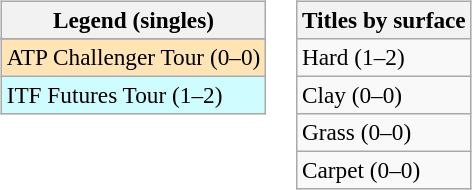<table>
<tr valign=top>
<td><br><table class=wikitable style=font-size:97%>
<tr>
<th>Legend (singles)</th>
</tr>
<tr bgcolor=e5d1cb>
</tr>
<tr bgcolor=moccasin>
<td>ATP Challenger Tour (0–0)</td>
</tr>
<tr bgcolor=cffcff>
<td>ITF Futures Tour (1–2)</td>
</tr>
</table>
</td>
<td><br><table class=wikitable style=font-size:97%>
<tr>
<th>Titles by surface</th>
</tr>
<tr>
<td>Hard (1–2)</td>
</tr>
<tr>
<td>Clay (0–0)</td>
</tr>
<tr>
<td>Grass (0–0)</td>
</tr>
<tr>
<td>Carpet (0–0)</td>
</tr>
</table>
</td>
</tr>
</table>
